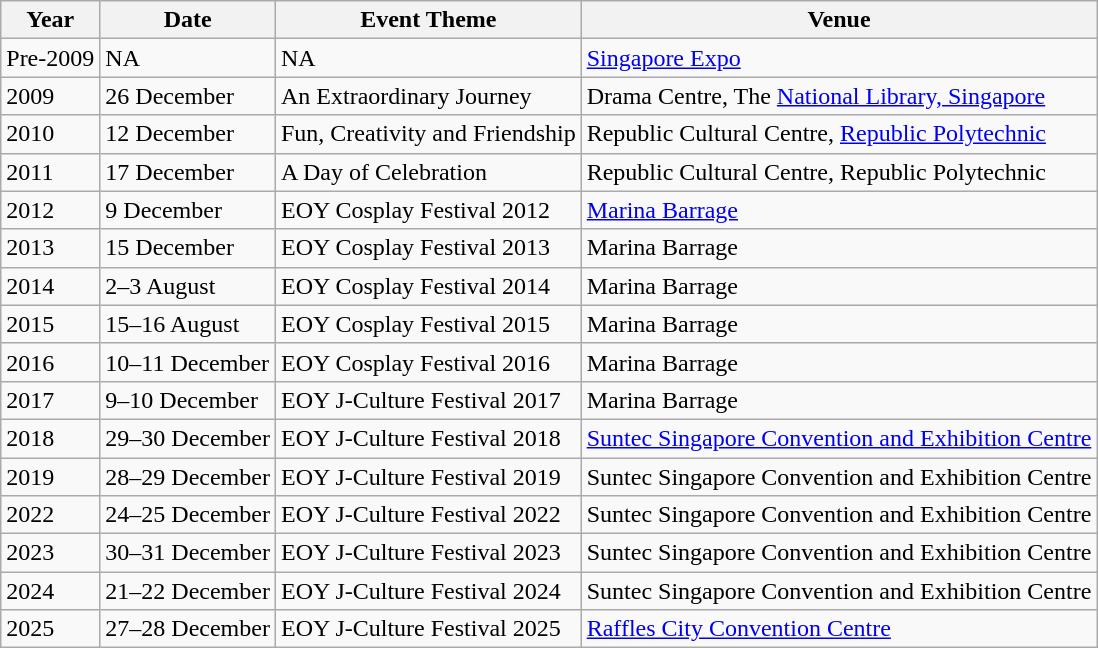<table class="wikitable">
<tr>
<th>Year</th>
<th>Date</th>
<th>Event Theme</th>
<th>Venue</th>
</tr>
<tr>
<td>Pre-2009</td>
<td>NA</td>
<td>NA</td>
<td><a href='#'>Singapore Expo</a></td>
</tr>
<tr>
<td>2009</td>
<td>26 December</td>
<td>An Extraordinary Journey</td>
<td>Drama Centre, The <a href='#'>National Library, Singapore</a></td>
</tr>
<tr>
<td>2010</td>
<td>12 December</td>
<td>Fun, Creativity and Friendship</td>
<td>Republic Cultural Centre, <a href='#'>Republic Polytechnic</a></td>
</tr>
<tr>
<td>2011</td>
<td>17 December</td>
<td>A Day of Celebration</td>
<td>Republic Cultural Centre, Republic Polytechnic</td>
</tr>
<tr>
<td>2012</td>
<td>9 December</td>
<td>EOY Cosplay Festival 2012</td>
<td><a href='#'>Marina Barrage</a></td>
</tr>
<tr>
<td>2013</td>
<td>15 December</td>
<td>EOY Cosplay Festival 2013</td>
<td>Marina Barrage</td>
</tr>
<tr>
<td>2014</td>
<td>2–3 August</td>
<td>EOY Cosplay Festival 2014</td>
<td>Marina Barrage</td>
</tr>
<tr>
<td>2015</td>
<td>15–16 August</td>
<td>EOY Cosplay Festival 2015</td>
<td>Marina Barrage</td>
</tr>
<tr>
<td>2016</td>
<td>10–11 December</td>
<td>EOY Cosplay Festival 2016</td>
<td>Marina Barrage</td>
</tr>
<tr>
<td>2017</td>
<td>9–10 December</td>
<td>EOY J-Culture Festival 2017</td>
<td>Marina Barrage</td>
</tr>
<tr>
<td>2018</td>
<td>29–30 December</td>
<td>EOY J-Culture Festival 2018</td>
<td><a href='#'>Suntec Singapore Convention and Exhibition Centre</a></td>
</tr>
<tr>
<td>2019</td>
<td>28–29 December</td>
<td>EOY J-Culture Festival 2019</td>
<td>Suntec Singapore Convention and Exhibition Centre</td>
</tr>
<tr>
<td>2022</td>
<td>24–25 December</td>
<td>EOY J-Culture Festival 2022</td>
<td>Suntec Singapore Convention and Exhibition Centre</td>
</tr>
<tr>
<td>2023</td>
<td>30–31 December</td>
<td>EOY J-Culture Festival 2023</td>
<td>Suntec Singapore Convention and Exhibition Centre</td>
</tr>
<tr>
<td>2024</td>
<td>21–22 December</td>
<td>EOY J-Culture Festival 2024</td>
<td>Suntec Singapore Convention and Exhibition Centre</td>
</tr>
<tr>
<td>2025</td>
<td>27–28 December</td>
<td>EOY J-Culture Festival 2025</td>
<td><a href='#'>Raffles City Convention Centre</a></td>
</tr>
</table>
